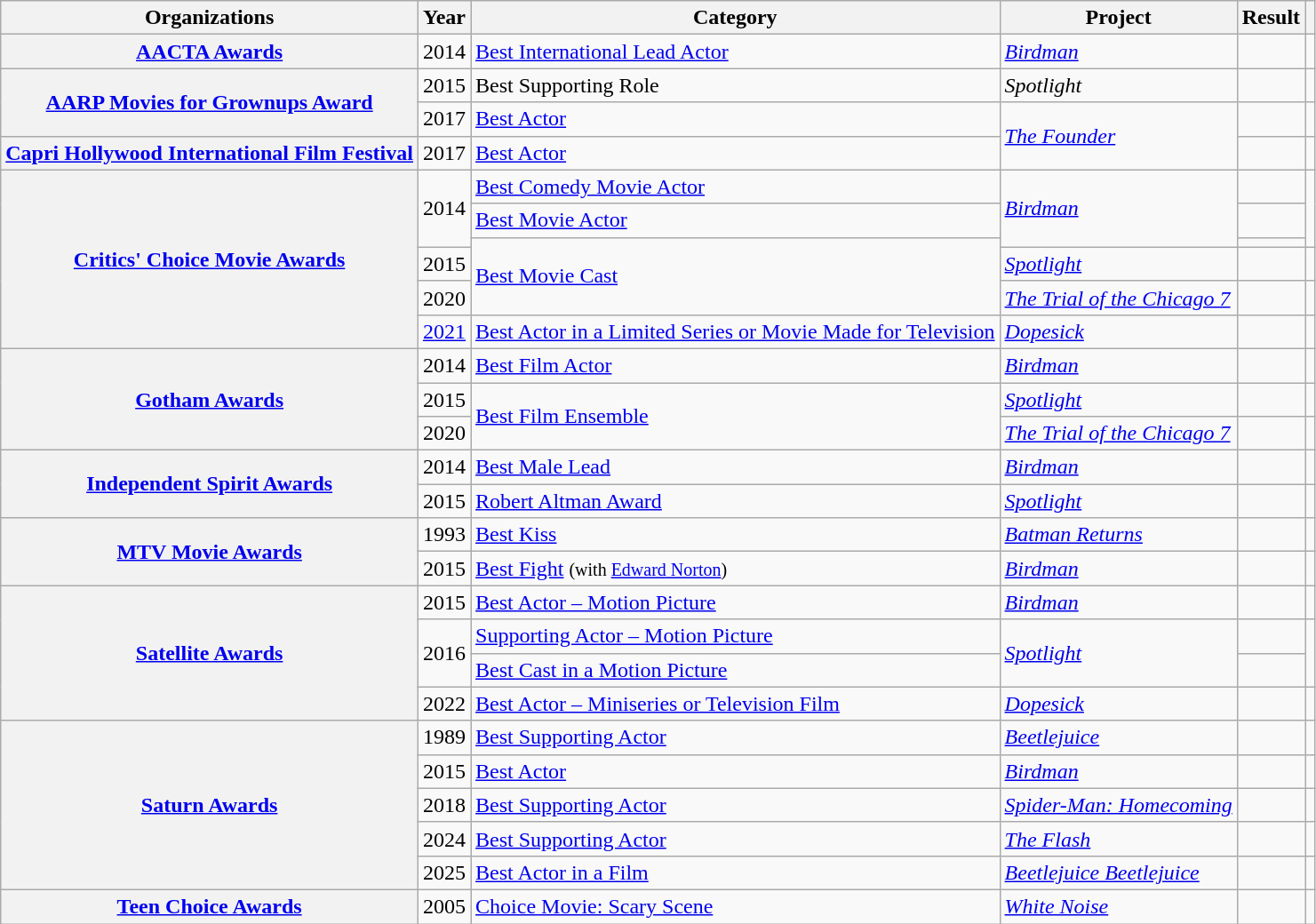<table class= "wikitable plainrowheaders sortable">
<tr>
<th>Organizations</th>
<th scope="col">Year</th>
<th scope="col">Category</th>
<th scope="col">Project</th>
<th scope="col">Result</th>
<th scope="col" class="unsortable"></th>
</tr>
<tr>
<th scope="row" rowspan="1"><a href='#'>AACTA Awards</a></th>
<td style="text-align:center;">2014</td>
<td><a href='#'>Best International Lead Actor</a></td>
<td><em><a href='#'>Birdman</a></em></td>
<td></td>
<td style="text-align:center;"></td>
</tr>
<tr>
<th scope="row" rowspan="2"><a href='#'>AARP Movies for Grownups Award</a></th>
<td style="text-align:center;">2015</td>
<td>Best Supporting Role</td>
<td><em>Spotlight</em></td>
<td></td>
<td style="text-align:center;"></td>
</tr>
<tr>
<td style="text-align:center;">2017</td>
<td><a href='#'>Best Actor</a></td>
<td rowspan=2><em><a href='#'>The Founder</a></em></td>
<td></td>
<td style="text-align:center;"></td>
</tr>
<tr>
<th scope="row" rowspan="1"><a href='#'>Capri Hollywood International Film Festival</a></th>
<td style="text-align:center;">2017</td>
<td><a href='#'>Best Actor</a></td>
<td></td>
<td style="text-align:center;"></td>
</tr>
<tr>
<th scope="row" rowspan="6"><a href='#'>Critics' Choice Movie Awards</a></th>
<td style="text-align:center;", rowspan=3>2014</td>
<td><a href='#'>Best Comedy Movie Actor</a></td>
<td rowspan=3><em><a href='#'>Birdman</a></em></td>
<td></td>
<td style="text-align:center;", rowspan=3></td>
</tr>
<tr>
<td><a href='#'>Best Movie Actor</a></td>
<td></td>
</tr>
<tr>
<td rowspan=3><a href='#'>Best Movie Cast</a></td>
<td></td>
</tr>
<tr>
<td style="text-align:center;">2015</td>
<td><em><a href='#'>Spotlight</a></em></td>
<td></td>
<td style="text-align:center;"></td>
</tr>
<tr>
<td style="text-align:center;">2020</td>
<td><em><a href='#'>The Trial of the Chicago 7</a></em></td>
<td></td>
<td style="text-align:center;"></td>
</tr>
<tr>
<td style="text-align:center;"><a href='#'>2021</a></td>
<td><a href='#'>Best Actor in a Limited Series or Movie Made for Television</a></td>
<td><em><a href='#'>Dopesick</a></em></td>
<td></td>
<td style="text-align:center;"></td>
</tr>
<tr>
<th scope="row" rowspan="3"><a href='#'>Gotham Awards</a></th>
<td style="text-align:center;">2014</td>
<td><a href='#'>Best Film Actor</a></td>
<td><em><a href='#'>Birdman</a></em></td>
<td></td>
<td style="text-align:center;"></td>
</tr>
<tr>
<td style="text-align:center;">2015</td>
<td rowspan=2><a href='#'>Best Film Ensemble</a></td>
<td><em><a href='#'>Spotlight</a></em></td>
<td></td>
<td style="text-align:center;"></td>
</tr>
<tr>
<td style="text-align:center;">2020</td>
<td><em><a href='#'>The Trial of the Chicago 7</a></em></td>
<td></td>
<td style="text-align:center;"></td>
</tr>
<tr>
<th scope="row" rowspan="2"><a href='#'>Independent Spirit Awards</a></th>
<td style="text-align:center;">2014</td>
<td><a href='#'>Best Male Lead</a></td>
<td><em><a href='#'>Birdman</a></em></td>
<td></td>
<td style="text-align:center;"></td>
</tr>
<tr>
<td style="text-align:center;">2015</td>
<td><a href='#'>Robert Altman Award</a></td>
<td><em><a href='#'>Spotlight</a></em></td>
<td></td>
<td style="text-align:center;"></td>
</tr>
<tr>
<th scope="row" rowspan="2"><a href='#'>MTV Movie Awards</a></th>
<td style="text-align:center;">1993</td>
<td><a href='#'>Best Kiss</a></td>
<td><em><a href='#'>Batman Returns</a></em></td>
<td></td>
<td style="text-align:center;"></td>
</tr>
<tr>
<td style="text-align:center;">2015</td>
<td><a href='#'>Best Fight</a> <small>(with <a href='#'>Edward Norton</a>)</small></td>
<td><em><a href='#'>Birdman</a></em></td>
<td></td>
<td style="text-align:center;"></td>
</tr>
<tr>
<th scope="row" rowspan="4"><a href='#'>Satellite Awards</a></th>
<td style="text-align:center;">2015</td>
<td><a href='#'>Best Actor – Motion Picture</a></td>
<td><em><a href='#'>Birdman</a></em></td>
<td></td>
<td style="text-align:center;"></td>
</tr>
<tr>
<td style="text-align:center;" rowspan=2>2016</td>
<td><a href='#'>Supporting Actor – Motion Picture</a></td>
<td rowspan=2><em><a href='#'>Spotlight</a></em></td>
<td></td>
<td style="text-align:center;" rowspan=2></td>
</tr>
<tr>
<td><a href='#'>Best Cast in a Motion Picture</a></td>
<td></td>
</tr>
<tr>
<td style="text-align:center;">2022</td>
<td><a href='#'>Best Actor – Miniseries or Television Film</a></td>
<td><em><a href='#'>Dopesick</a></em></td>
<td></td>
<td style="text-align:center;"></td>
</tr>
<tr>
<th scope="row" rowspan="5"><a href='#'>Saturn Awards</a></th>
<td style="text-align:center;">1989</td>
<td><a href='#'>Best Supporting Actor</a></td>
<td><em><a href='#'>Beetlejuice</a></em></td>
<td></td>
<td style="text-align:center;"></td>
</tr>
<tr>
<td style="text-align:center;">2015</td>
<td><a href='#'>Best Actor</a></td>
<td><em><a href='#'>Birdman</a></em></td>
<td></td>
<td style="text-align:center;"></td>
</tr>
<tr>
<td style="text-align:center;">2018</td>
<td><a href='#'>Best Supporting Actor</a></td>
<td><em><a href='#'>Spider-Man: Homecoming</a></em></td>
<td></td>
<td style="text-align:center;"></td>
</tr>
<tr>
<td style="text-align:center;">2024</td>
<td><a href='#'>Best Supporting Actor</a></td>
<td><em><a href='#'>The Flash</a></em></td>
<td></td>
<td style="text-align:center;"></td>
</tr>
<tr>
<td style="text-align:center;">2025</td>
<td><a href='#'>Best Actor in a Film</a></td>
<td><em><a href='#'>Beetlejuice Beetlejuice</a></em></td>
<td></td>
<td style="text-align:center;"></td>
</tr>
<tr>
<th scope="row" rowspan="1"><a href='#'>Teen Choice Awards</a></th>
<td style="text-align:center;">2005</td>
<td><a href='#'>Choice Movie: Scary Scene</a></td>
<td><em><a href='#'>White Noise</a></em></td>
<td></td>
<td style="text-align:center;"></td>
</tr>
</table>
